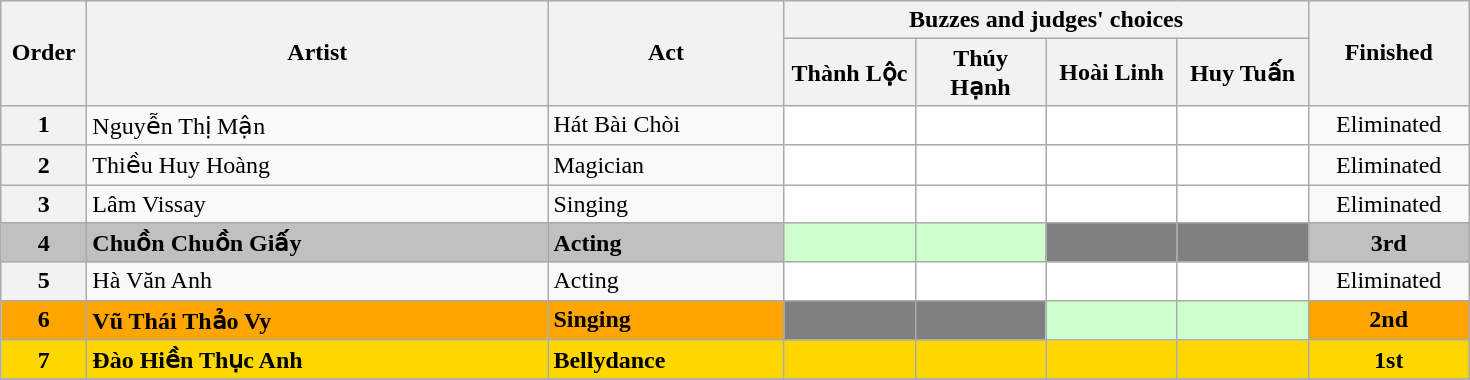<table class=wikitable>
<tr>
<th rowspan=2 width=50>Order</th>
<th rowspan=2 width=300>Artist</th>
<th rowspan=2 width=150>Act</th>
<th colspan=4 width=240>Buzzes and judges' choices</th>
<th rowspan=2 width=100>Finished</th>
</tr>
<tr>
<th width=80>Thành Lộc</th>
<th width=80>Thúy Hạnh</th>
<th width=80>Hoài Linh</th>
<th width=80>Huy Tuấn</th>
</tr>
<tr>
<th>1</th>
<td>Nguyễn Thị Mận</td>
<td>Hát Bài Chòi</td>
<td align=center bgcolor=white></td>
<td align=center bgcolor=white></td>
<td align=center bgcolor=white></td>
<td align=center bgcolor=white></td>
<td align=center>Eliminated</td>
</tr>
<tr>
<th>2</th>
<td>Thiều Huy Hoàng</td>
<td>Magician</td>
<td align=center bgcolor=white></td>
<td align=center bgcolor=white></td>
<td align=center bgcolor=white></td>
<td align=center bgcolor=white></td>
<td align=center>Eliminated</td>
</tr>
<tr>
<th>3</th>
<td>Lâm Vissay</td>
<td>Singing</td>
<td align=center bgcolor=white></td>
<td align=center bgcolor=white></td>
<td align=center bgcolor=white></td>
<td align=center bgcolor=white></td>
<td align=center>Eliminated</td>
</tr>
<tr>
<td align=center bgcolor=silver><strong>4</strong></td>
<td bgcolor=silver><strong>Chuồn Chuồn Giấy</strong></td>
<td bgcolor=silver><strong>Acting</strong></td>
<td align=center bgcolor="#cfc"></td>
<td align=center bgcolor="#cfc"></td>
<td align=center bgcolor=gray></td>
<td align=center bgcolor=gray></td>
<td align=center bgcolor=silver><strong>3rd</strong></td>
</tr>
<tr>
<th>5</th>
<td>Hà Văn Anh</td>
<td>Acting</td>
<td align=center bgcolor=white></td>
<td align=center bgcolor=white></td>
<td align=center bgcolor=white></td>
<td align=center bgcolor=white></td>
<td align=center>Eliminated</td>
</tr>
<tr>
<td align=center bgcolor=orange><strong>6</strong></td>
<td bgcolor=orange><strong>Vũ Thái Thảo Vy</strong></td>
<td bgcolor=orange><strong>Singing</strong></td>
<td align=center bgcolor=gray></td>
<td align=center bgcolor=gray></td>
<td align=center bgcolor="#cfc"></td>
<td align=center bgcolor="#cfc"></td>
<td align=center bgcolor=orange><strong>2nd</strong></td>
</tr>
<tr>
<td align=center bgcolor=gold><strong>7</strong></td>
<td bgcolor=gold><strong>Đào Hiền Thục Anh</strong></td>
<td bgcolor=gold><strong>Bellydance</strong></td>
<td align=center bgcolor=gold></td>
<td align=center bgcolor=gold></td>
<td align=center bgcolor=gold></td>
<td align=center bgcolor=gold></td>
<td align=center bgcolor=gold><strong>1st</strong></td>
</tr>
<tr>
</tr>
</table>
